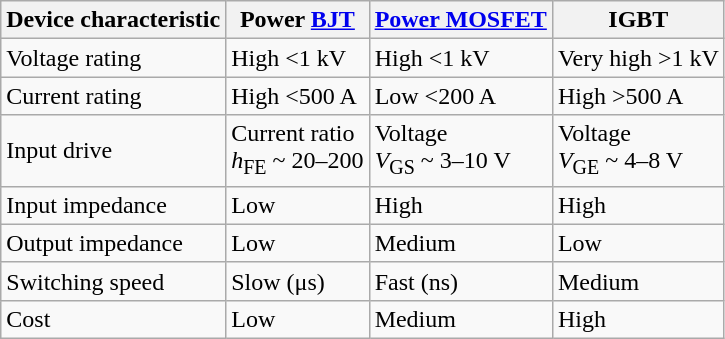<table class="wikitable">
<tr>
<th>Device characteristic</th>
<th>Power <a href='#'>BJT</a></th>
<th><a href='#'>Power MOSFET</a></th>
<th>IGBT</th>
</tr>
<tr>
<td>Voltage rating</td>
<td>High <1 kV</td>
<td>High <1 kV</td>
<td>Very high >1 kV</td>
</tr>
<tr>
<td>Current rating</td>
<td>High <500 A</td>
<td>Low <200 A</td>
<td>High >500 A</td>
</tr>
<tr>
<td>Input drive</td>
<td>Current ratio<br> <em>h</em><sub>FE</sub> ~ 20–200</td>
<td>Voltage<br> <em>V</em><sub>GS</sub> ~ 3–10 V</td>
<td>Voltage<br> <em>V</em><sub>GE</sub> ~ 4–8 V</td>
</tr>
<tr>
<td>Input impedance</td>
<td>Low</td>
<td>High</td>
<td>High</td>
</tr>
<tr>
<td>Output impedance</td>
<td>Low</td>
<td>Medium</td>
<td>Low</td>
</tr>
<tr>
<td>Switching speed</td>
<td>Slow (μs)</td>
<td>Fast (ns)</td>
<td>Medium</td>
</tr>
<tr>
<td>Cost</td>
<td>Low</td>
<td>Medium</td>
<td>High</td>
</tr>
</table>
